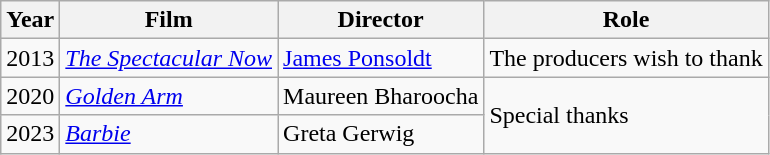<table class="wikitable">
<tr>
<th>Year</th>
<th>Film</th>
<th>Director</th>
<th>Role</th>
</tr>
<tr>
<td>2013</td>
<td><em><a href='#'>The Spectacular Now</a></em></td>
<td><a href='#'>James Ponsoldt</a></td>
<td>The producers wish to thank</td>
</tr>
<tr>
<td>2020</td>
<td><em><a href='#'>Golden Arm</a></em></td>
<td>Maureen Bharoocha</td>
<td rowspan=2>Special thanks</td>
</tr>
<tr>
<td>2023</td>
<td><em><a href='#'>Barbie</a></em></td>
<td>Greta Gerwig</td>
</tr>
</table>
